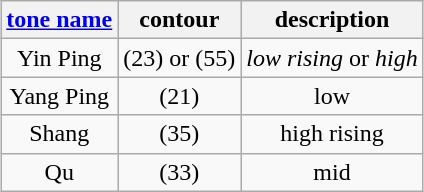<table class="wikitable" style="text-align:center; margin:1em auto 1em auto">
<tr>
<th><a href='#'>tone name</a></th>
<th>contour</th>
<th>description</th>
</tr>
<tr>
<td>Yin Ping</td>
<td> (23) or  (55)</td>
<td><em>low rising</em> or <em>high</td>
</tr>
<tr>
<td>Yang Ping</td>
<td> (21)</td>
<td></em>low<em></td>
</tr>
<tr>
<td>Shang</td>
<td> (35)</td>
<td></em>high rising<em></td>
</tr>
<tr>
<td>Qu</td>
<td> (33)</td>
<td></em>mid<em></td>
</tr>
</table>
